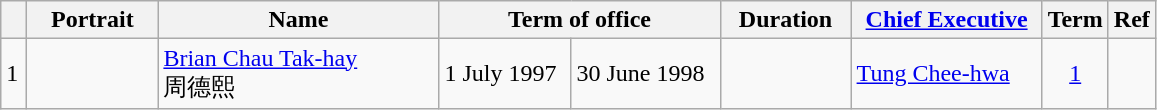<table class="wikitable"  style="text-align:left">
<tr>
<th width=10px></th>
<th width=80px>Portrait</th>
<th width=180px>Name</th>
<th width=180px colspan=2>Term of office</th>
<th width=80px>Duration</th>
<th width=120px><a href='#'>Chief Executive</a></th>
<th>Term</th>
<th>Ref</th>
</tr>
<tr>
<td bgcolor=>1</td>
<td></td>
<td><a href='#'>Brian Chau Tak-hay</a><br>周德熙</td>
<td>1 July 1997</td>
<td>30 June 1998</td>
<td></td>
<td><a href='#'>Tung Chee-hwa</a><br></td>
<td align=center><a href='#'>1</a></td>
<td></td>
</tr>
</table>
